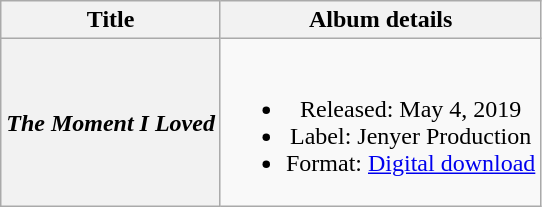<table class="wikitable plainrowheaders" style="text-align:center;">
<tr>
<th>Title</th>
<th>Album details</th>
</tr>
<tr>
<th scope="row"><em>The Moment I Loved</em></th>
<td><br><ul><li>Released: May 4, 2019</li><li>Label: Jenyer Production</li><li>Format: <a href='#'>Digital download</a></li></ul></td>
</tr>
</table>
